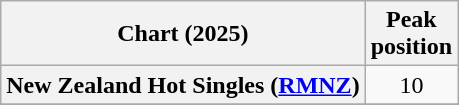<table class="wikitable sortable plainrowheaders" style="text-align:center">
<tr>
<th scope="col">Chart (2025)</th>
<th scope="col">Peak<br>position</th>
</tr>
<tr>
<th scope="row">New Zealand Hot Singles (<a href='#'>RMNZ</a>)</th>
<td>10</td>
</tr>
<tr>
</tr>
<tr>
</tr>
</table>
